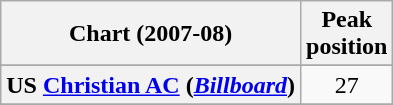<table class="wikitable sortable plainrowheaders" style="text-align:center">
<tr>
<th scope="col">Chart (2007-08)</th>
<th scope="col">Peak<br>position</th>
</tr>
<tr>
</tr>
<tr>
</tr>
<tr>
<th scope="row">US <a href='#'>Christian AC</a> (<em><a href='#'>Billboard</a></em>)</th>
<td>27</td>
</tr>
<tr>
</tr>
</table>
